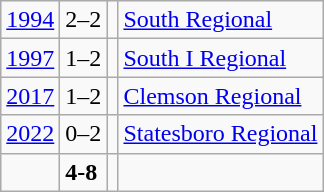<table class="wikitable">
<tr>
<td><a href='#'>1994</a></td>
<td>2–2</td>
<td></td>
<td><a href='#'>South Regional</a></td>
</tr>
<tr>
<td><a href='#'>1997</a></td>
<td>1–2</td>
<td></td>
<td><a href='#'>South I Regional</a></td>
</tr>
<tr>
<td><a href='#'>2017</a></td>
<td>1–2</td>
<td></td>
<td><a href='#'>Clemson Regional</a></td>
</tr>
<tr>
<td><a href='#'>2022</a></td>
<td>0–2</td>
<td></td>
<td><a href='#'>Statesboro Regional</a></td>
</tr>
<tr>
<td></td>
<td><strong>4-8</strong></td>
<td><strong></strong></td>
<td></td>
</tr>
</table>
